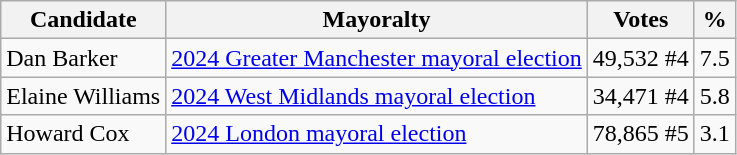<table class="wikitable">
<tr>
<th>Candidate</th>
<th>Mayoralty</th>
<th>Votes</th>
<th>%</th>
</tr>
<tr>
<td>Dan Barker</td>
<td><a href='#'>2024 Greater Manchester mayoral election</a></td>
<td>49,532 #4</td>
<td>7.5</td>
</tr>
<tr>
<td>Elaine Williams</td>
<td><a href='#'>2024 West Midlands mayoral election</a></td>
<td>34,471 #4</td>
<td>5.8</td>
</tr>
<tr>
<td>Howard Cox</td>
<td><a href='#'>2024 London mayoral election</a></td>
<td>78,865 #5</td>
<td>3.1</td>
</tr>
</table>
